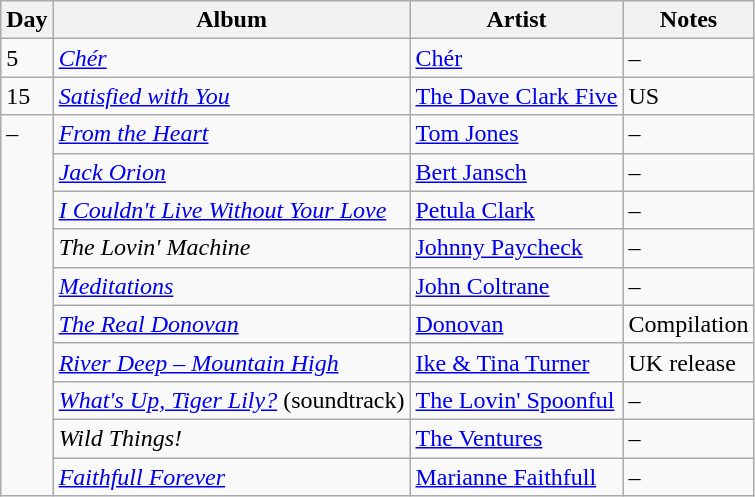<table class="wikitable">
<tr>
<th>Day</th>
<th>Album</th>
<th>Artist</th>
<th>Notes</th>
</tr>
<tr>
<td valign="top">5</td>
<td><em><a href='#'>Chér</a></em></td>
<td><a href='#'>Chér</a></td>
<td>–</td>
</tr>
<tr>
<td valign="top">15</td>
<td><em><a href='#'>Satisfied with You</a></em></td>
<td><a href='#'>The Dave Clark Five</a></td>
<td>US</td>
</tr>
<tr>
<td rowspan="10" valign="top">–</td>
<td><em><a href='#'>From the Heart</a></em></td>
<td><a href='#'>Tom Jones</a></td>
<td>–</td>
</tr>
<tr>
<td><em><a href='#'>Jack Orion</a></em></td>
<td><a href='#'>Bert Jansch</a></td>
<td>–</td>
</tr>
<tr>
<td><em><a href='#'>I Couldn't Live Without Your Love</a></em></td>
<td><a href='#'>Petula Clark</a></td>
<td>–</td>
</tr>
<tr>
<td><em>The Lovin' Machine</em></td>
<td><a href='#'>Johnny Paycheck</a></td>
<td>–</td>
</tr>
<tr>
<td><em><a href='#'>Meditations</a></em></td>
<td><a href='#'>John Coltrane</a></td>
<td>–</td>
</tr>
<tr>
<td><em><a href='#'>The Real Donovan</a></em></td>
<td><a href='#'>Donovan</a></td>
<td>Compilation</td>
</tr>
<tr>
<td><em><a href='#'>River Deep – Mountain High</a></em></td>
<td><a href='#'>Ike & Tina Turner</a></td>
<td>UK release</td>
</tr>
<tr>
<td><em><a href='#'>What's Up, Tiger Lily?</a></em> (soundtrack)</td>
<td><a href='#'>The Lovin' Spoonful</a></td>
<td>–</td>
</tr>
<tr>
<td><em>Wild Things!</em></td>
<td><a href='#'>The Ventures</a></td>
<td>–</td>
</tr>
<tr>
<td><em><a href='#'>Faithfull Forever</a></em></td>
<td><a href='#'>Marianne Faithfull</a></td>
<td>–</td>
</tr>
</table>
